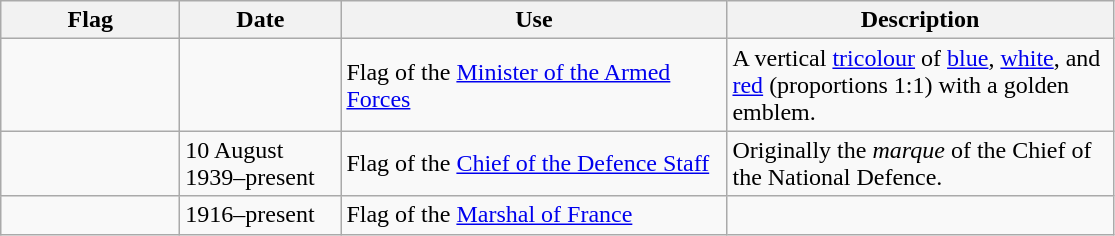<table class="wikitable">
<tr>
<th width="112">Flag</th>
<th width="100">Date</th>
<th width="250">Use</th>
<th width="250">Description</th>
</tr>
<tr>
<td></td>
<td></td>
<td>Flag of the <a href='#'>Minister of the Armed Forces</a></td>
<td>A vertical <a href='#'>tricolour</a> of <a href='#'>blue</a>, <a href='#'>white</a>, and <a href='#'>red</a> (proportions 1:1) with a golden emblem.</td>
</tr>
<tr>
<td></td>
<td>10 August 1939–present</td>
<td>Flag of the <a href='#'>Chief of the Defence Staff</a></td>
<td>Originally the <em>marque</em> of the Chief of the National Defence.</td>
</tr>
<tr>
<td></td>
<td>1916–present</td>
<td>Flag of the <a href='#'>Marshal of France</a></td>
<td></td>
</tr>
</table>
